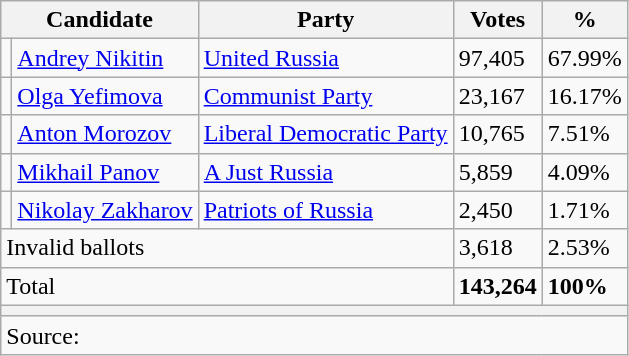<table class="wikitable sortable" style="text-align:left; margin-bottom:0;">
<tr>
<th colspan=2>Candidate</th>
<th>Party</th>
<th>Votes</th>
<th>%</th>
</tr>
<tr>
<td bgcolor=></td>
<td><a href='#'>Andrey Nikitin</a></td>
<td><a href='#'>United Russia</a></td>
<td>97,405</td>
<td>67.99%</td>
</tr>
<tr>
<td bgcolor=></td>
<td><a href='#'>Olga Yefimova</a></td>
<td><a href='#'>Communist Party</a></td>
<td>23,167</td>
<td>16.17%</td>
</tr>
<tr>
<td bgcolor=></td>
<td><a href='#'>Anton Morozov</a></td>
<td><a href='#'>Liberal Democratic Party</a></td>
<td>10,765</td>
<td>7.51%</td>
</tr>
<tr>
<td bgcolor=></td>
<td><a href='#'>Mikhail Panov</a></td>
<td><a href='#'>A Just Russia</a></td>
<td>5,859</td>
<td>4.09%</td>
</tr>
<tr>
<td bgcolor=></td>
<td><a href='#'>Nikolay Zakharov</a></td>
<td><a href='#'>Patriots of Russia</a></td>
<td>2,450</td>
<td>1.71%</td>
</tr>
<tr>
<td colspan=3>Invalid ballots</td>
<td>3,618</td>
<td>2.53%</td>
</tr>
<tr>
<td colspan=3>Total</td>
<td><strong>143,264</strong></td>
<td><strong>100%</strong></td>
</tr>
<tr>
<th colspan=5></th>
</tr>
<tr>
<td colspan=5>Source:</td>
</tr>
</table>
